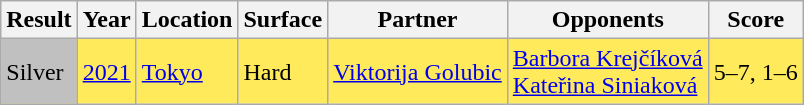<table class="sortable wikitable">
<tr>
<th>Result</th>
<th>Year</th>
<th>Location</th>
<th>Surface</th>
<th>Partner</th>
<th>Opponents</th>
<th class=unsortable>Score</th>
</tr>
<tr bgcolor=FFEA5C>
<td style="background:silver;">Silver</td>
<td><a href='#'>2021</a></td>
<td><a href='#'>Tokyo</a></td>
<td>Hard</td>
<td> <a href='#'>Viktorija Golubic</a></td>
<td> <a href='#'>Barbora Krejčíková</a> <br>  <a href='#'>Kateřina Siniaková</a></td>
<td>5–7, 1–6</td>
</tr>
</table>
